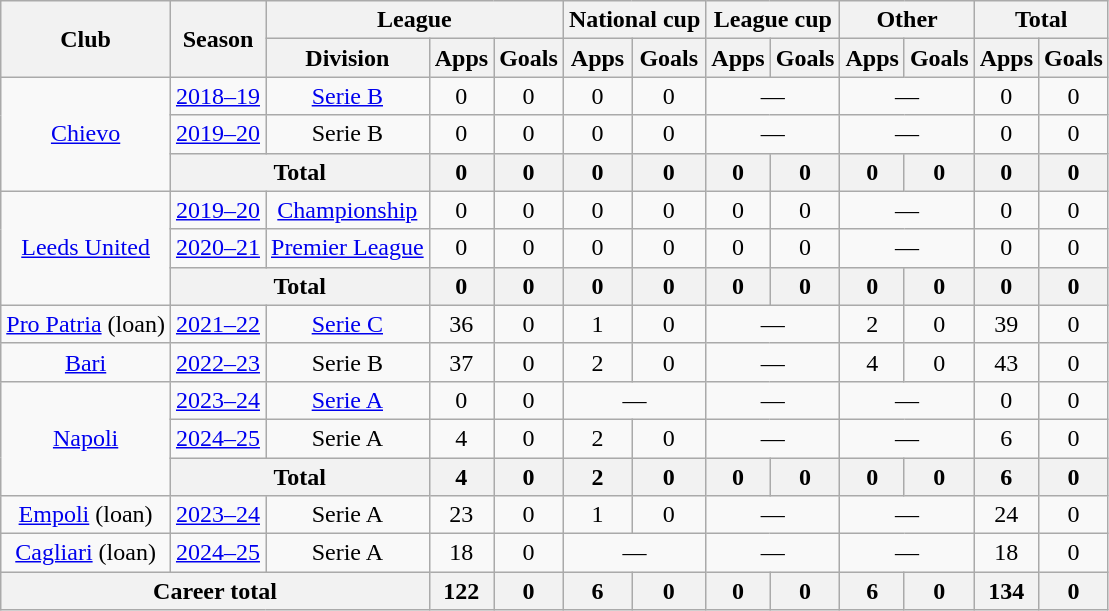<table class="wikitable" style="text-align:center">
<tr>
<th rowspan="2">Club</th>
<th rowspan="2">Season</th>
<th colspan="3">League</th>
<th colspan="2">National cup</th>
<th colspan="2">League cup</th>
<th colspan="2">Other</th>
<th colspan="2">Total</th>
</tr>
<tr>
<th>Division</th>
<th>Apps</th>
<th>Goals</th>
<th>Apps</th>
<th>Goals</th>
<th>Apps</th>
<th>Goals</th>
<th>Apps</th>
<th>Goals</th>
<th>Apps</th>
<th>Goals</th>
</tr>
<tr>
<td rowspan="3"><a href='#'>Chievo</a></td>
<td><a href='#'>2018–19</a></td>
<td><a href='#'>Serie B</a></td>
<td>0</td>
<td>0</td>
<td>0</td>
<td>0</td>
<td colspan="2">—</td>
<td colspan="2">—</td>
<td>0</td>
<td>0</td>
</tr>
<tr>
<td><a href='#'>2019–20</a></td>
<td>Serie B</td>
<td>0</td>
<td>0</td>
<td>0</td>
<td>0</td>
<td colspan="2">—</td>
<td colspan="2">—</td>
<td>0</td>
<td>0</td>
</tr>
<tr>
<th colspan="2">Total</th>
<th>0</th>
<th>0</th>
<th>0</th>
<th>0</th>
<th>0</th>
<th>0</th>
<th>0</th>
<th>0</th>
<th>0</th>
<th>0</th>
</tr>
<tr>
<td rowspan="3"><a href='#'>Leeds United</a></td>
<td><a href='#'>2019–20</a></td>
<td><a href='#'>Championship</a></td>
<td>0</td>
<td>0</td>
<td>0</td>
<td>0</td>
<td>0</td>
<td>0</td>
<td colspan="2">—</td>
<td>0</td>
<td>0</td>
</tr>
<tr>
<td><a href='#'>2020–21</a></td>
<td><a href='#'>Premier League</a></td>
<td>0</td>
<td>0</td>
<td>0</td>
<td>0</td>
<td>0</td>
<td>0</td>
<td colspan="2">—</td>
<td>0</td>
<td>0</td>
</tr>
<tr>
<th colspan="2">Total</th>
<th>0</th>
<th>0</th>
<th>0</th>
<th>0</th>
<th>0</th>
<th>0</th>
<th>0</th>
<th>0</th>
<th>0</th>
<th>0</th>
</tr>
<tr>
<td><a href='#'>Pro Patria</a> (loan)</td>
<td><a href='#'>2021–22</a></td>
<td><a href='#'>Serie C</a></td>
<td>36</td>
<td>0</td>
<td>1</td>
<td>0</td>
<td colspan="2">—</td>
<td>2</td>
<td>0</td>
<td>39</td>
<td>0</td>
</tr>
<tr>
<td><a href='#'>Bari</a></td>
<td><a href='#'>2022–23</a></td>
<td>Serie B</td>
<td>37</td>
<td>0</td>
<td>2</td>
<td>0</td>
<td colspan="2">—</td>
<td>4</td>
<td>0</td>
<td>43</td>
<td>0</td>
</tr>
<tr>
<td rowspan="3"><a href='#'>Napoli</a></td>
<td><a href='#'>2023–24</a></td>
<td><a href='#'>Serie A</a></td>
<td>0</td>
<td>0</td>
<td colspan="2">—</td>
<td colspan="2">—</td>
<td colspan="2">—</td>
<td>0</td>
<td>0</td>
</tr>
<tr>
<td><a href='#'>2024–25</a></td>
<td>Serie A</td>
<td>4</td>
<td>0</td>
<td>2</td>
<td>0</td>
<td colspan="2">—</td>
<td colspan="2">—</td>
<td>6</td>
<td>0</td>
</tr>
<tr>
<th colspan="2">Total</th>
<th>4</th>
<th>0</th>
<th>2</th>
<th>0</th>
<th>0</th>
<th>0</th>
<th>0</th>
<th>0</th>
<th>6</th>
<th>0</th>
</tr>
<tr>
<td><a href='#'>Empoli</a> (loan)</td>
<td><a href='#'>2023–24</a></td>
<td>Serie A</td>
<td>23</td>
<td>0</td>
<td>1</td>
<td>0</td>
<td colspan="2">—</td>
<td colspan="2">—</td>
<td>24</td>
<td>0</td>
</tr>
<tr>
<td><a href='#'>Cagliari</a> (loan)</td>
<td><a href='#'>2024–25</a></td>
<td>Serie A</td>
<td>18</td>
<td>0</td>
<td colspan="2">—</td>
<td colspan="2">—</td>
<td colspan="2">—</td>
<td>18</td>
<td>0</td>
</tr>
<tr>
<th colspan="3">Career total</th>
<th>122</th>
<th>0</th>
<th>6</th>
<th>0</th>
<th>0</th>
<th>0</th>
<th>6</th>
<th>0</th>
<th>134</th>
<th>0</th>
</tr>
</table>
